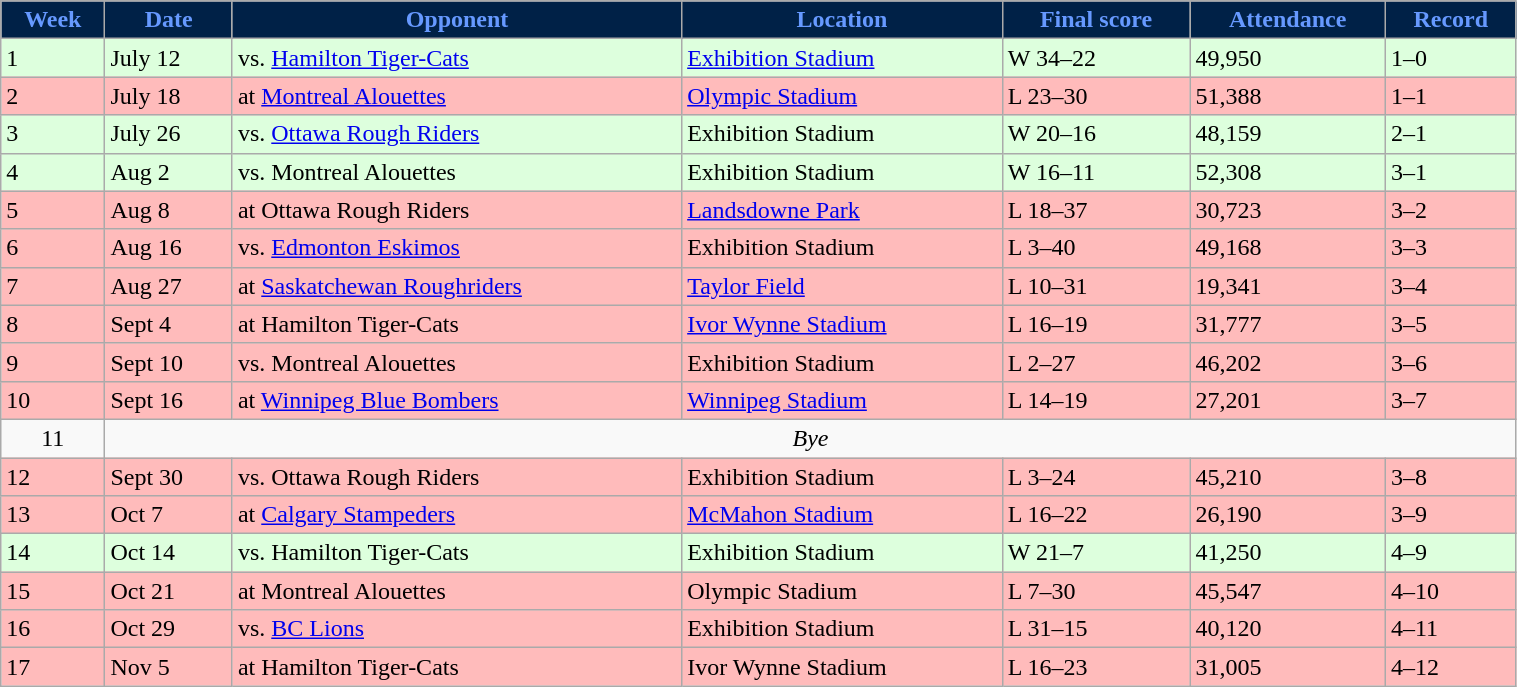<table class="wikitable" width="80%">
<tr align="center"  style="background:#002147;color:#6699FF;">
<td><strong>Week</strong></td>
<td><strong>Date</strong></td>
<td><strong>Opponent</strong></td>
<td><strong>Location</strong></td>
<td><strong>Final score</strong></td>
<td><strong>Attendance</strong></td>
<td><strong>Record</strong></td>
</tr>
<tr style="background:#ddffdd">
<td>1</td>
<td>July 12</td>
<td>vs. <a href='#'>Hamilton Tiger-Cats</a></td>
<td><a href='#'>Exhibition Stadium</a></td>
<td>W 34–22</td>
<td>49,950</td>
<td>1–0</td>
</tr>
<tr style="background:#ffbbbb">
<td>2</td>
<td>July 18</td>
<td>at <a href='#'>Montreal Alouettes</a></td>
<td><a href='#'>Olympic Stadium</a></td>
<td>L 23–30</td>
<td>51,388</td>
<td>1–1</td>
</tr>
<tr style="background:#ddffdd">
<td>3</td>
<td>July 26</td>
<td>vs. <a href='#'>Ottawa Rough Riders</a></td>
<td>Exhibition Stadium</td>
<td>W 20–16</td>
<td>48,159</td>
<td>2–1</td>
</tr>
<tr style="background:#ddffdd">
<td>4</td>
<td>Aug 2</td>
<td>vs. Montreal Alouettes</td>
<td>Exhibition Stadium</td>
<td>W 16–11</td>
<td>52,308</td>
<td>3–1</td>
</tr>
<tr style="background:#ffbbbb">
<td>5</td>
<td>Aug 8</td>
<td>at Ottawa Rough Riders</td>
<td><a href='#'>Landsdowne Park</a></td>
<td>L 18–37</td>
<td>30,723</td>
<td>3–2</td>
</tr>
<tr style="background:#ffbbbb">
<td>6</td>
<td>Aug 16</td>
<td>vs. <a href='#'>Edmonton Eskimos</a></td>
<td>Exhibition Stadium</td>
<td>L 3–40</td>
<td>49,168</td>
<td>3–3</td>
</tr>
<tr style="background:#ffbbbb">
<td>7</td>
<td>Aug 27</td>
<td>at <a href='#'>Saskatchewan Roughriders</a></td>
<td><a href='#'>Taylor Field</a></td>
<td>L 10–31</td>
<td>19,341</td>
<td>3–4</td>
</tr>
<tr style="background:#ffbbbb">
<td>8</td>
<td>Sept 4</td>
<td>at Hamilton Tiger-Cats</td>
<td><a href='#'>Ivor Wynne Stadium</a></td>
<td>L 16–19</td>
<td>31,777</td>
<td>3–5</td>
</tr>
<tr style="background:#ffbbbb">
<td>9</td>
<td>Sept 10</td>
<td>vs. Montreal Alouettes</td>
<td>Exhibition Stadium</td>
<td>L 2–27</td>
<td>46,202</td>
<td>3–6</td>
</tr>
<tr style="background:#ffbbbb">
<td>10</td>
<td>Sept 16</td>
<td>at <a href='#'>Winnipeg Blue Bombers</a></td>
<td><a href='#'>Winnipeg Stadium</a></td>
<td>L 14–19</td>
<td>27,201</td>
<td>3–7</td>
</tr>
<tr align="center">
<td>11</td>
<td colSpan=6 align="center"><em>Bye</em></td>
</tr>
<tr style="background:#ffbbbb">
<td>12</td>
<td>Sept 30</td>
<td>vs. Ottawa Rough Riders</td>
<td>Exhibition Stadium</td>
<td>L 3–24</td>
<td>45,210</td>
<td>3–8</td>
</tr>
<tr style="background:#ffbbbb">
<td>13</td>
<td>Oct 7</td>
<td>at <a href='#'>Calgary Stampeders</a></td>
<td><a href='#'>McMahon Stadium</a></td>
<td>L 16–22</td>
<td>26,190</td>
<td>3–9</td>
</tr>
<tr style="background:#ddffdd">
<td>14</td>
<td>Oct 14</td>
<td>vs. Hamilton Tiger-Cats</td>
<td>Exhibition Stadium</td>
<td>W 21–7</td>
<td>41,250</td>
<td>4–9</td>
</tr>
<tr style="background:#ffbbbb">
<td>15</td>
<td>Oct 21</td>
<td>at Montreal Alouettes</td>
<td>Olympic Stadium</td>
<td>L 7–30</td>
<td>45,547</td>
<td>4–10</td>
</tr>
<tr style="background:#ffbbbb">
<td>16</td>
<td>Oct 29</td>
<td>vs. <a href='#'>BC Lions</a></td>
<td>Exhibition Stadium</td>
<td>L 31–15</td>
<td>40,120</td>
<td>4–11</td>
</tr>
<tr style="background:#ffbbbb">
<td>17</td>
<td>Nov 5</td>
<td>at Hamilton Tiger-Cats</td>
<td>Ivor Wynne Stadium</td>
<td>L 16–23</td>
<td>31,005</td>
<td>4–12</td>
</tr>
</table>
